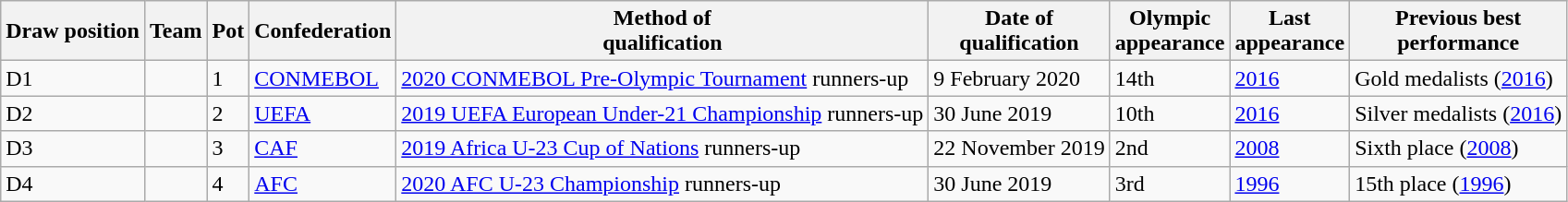<table class="wikitable sortable">
<tr>
<th>Draw position</th>
<th>Team</th>
<th>Pot</th>
<th>Confederation</th>
<th>Method of<br>qualification</th>
<th>Date of<br>qualification</th>
<th>Olympic<br>appearance</th>
<th>Last<br>appearance</th>
<th>Previous best<br>performance</th>
</tr>
<tr>
<td>D1</td>
<td style=white-space:nowrap></td>
<td>1</td>
<td><a href='#'>CONMEBOL</a></td>
<td><a href='#'>2020 CONMEBOL Pre-Olympic Tournament</a> runners-up</td>
<td>9 February 2020</td>
<td data-sort-value="14">14th</td>
<td><a href='#'>2016</a></td>
<td data-sort-value="1">Gold medalists (<a href='#'>2016</a>)</td>
</tr>
<tr>
<td>D2</td>
<td style=white-space:nowrap></td>
<td>2</td>
<td><a href='#'>UEFA</a></td>
<td><a href='#'>2019 UEFA European Under-21 Championship</a> runners-up</td>
<td>30 June 2019</td>
<td data-sort-value="10">10th</td>
<td><a href='#'>2016</a></td>
<td data-sort-value="2">Silver medalists (<a href='#'>2016</a>)</td>
</tr>
<tr>
<td>D3</td>
<td style=white-space:nowrap></td>
<td>3</td>
<td><a href='#'>CAF</a></td>
<td><a href='#'>2019 Africa U-23 Cup of Nations</a> runners-up</td>
<td>22 November 2019</td>
<td data-sort-value="2">2nd</td>
<td><a href='#'>2008</a></td>
<td data-sort-value="6">Sixth place (<a href='#'>2008</a>)</td>
</tr>
<tr>
<td>D4</td>
<td style=white-space:nowrap></td>
<td>4</td>
<td><a href='#'>AFC</a></td>
<td><a href='#'>2020 AFC U-23 Championship</a> runners-up</td>
<td>30 June 2019</td>
<td data-sort-value="3">3rd</td>
<td><a href='#'>1996</a></td>
<td data-sort-value="15">15th place (<a href='#'>1996</a>)</td>
</tr>
</table>
